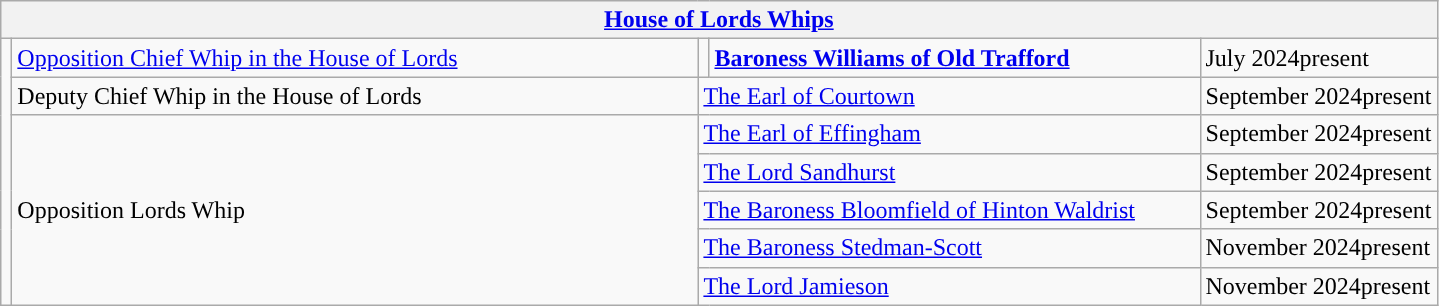<table class="wikitable">
<tr>
<th colspan="5"><a href='#'>House of Lords Whips</a></th>
</tr>
<tr>
<td rowspan="7" style="background: "></td>
<td style="width: 450px;"><a href='#'>Opposition Chief Whip in the House of Lords</a></td>
<td style="background: "></td>
<td style="width: 320px;"><strong><a href='#'>Baroness Williams of Old Trafford</a></strong></td>
<td>July 2024present</td>
</tr>
<tr>
<td>Deputy Chief Whip in the House of Lords</td>
<td colspan="2"><a href='#'>The Earl of Courtown</a></td>
<td>September 2024present</td>
</tr>
<tr>
<td rowspan="5">Opposition Lords Whip</td>
<td colspan="2"><a href='#'>The Earl of Effingham</a></td>
<td>September 2024present</td>
</tr>
<tr>
<td colspan="2"><a href='#'>The Lord Sandhurst</a></td>
<td>September 2024present</td>
</tr>
<tr>
<td colspan="2"><a href='#'>The Baroness Bloomfield of Hinton Waldrist</a></td>
<td>September 2024present</td>
</tr>
<tr>
<td colspan="2"><a href='#'>The Baroness Stedman-Scott</a></td>
<td>November 2024present</td>
</tr>
<tr>
<td colspan="2"><a href='#'>The Lord Jamieson</a></td>
<td>November 2024present</td>
</tr>
</table>
